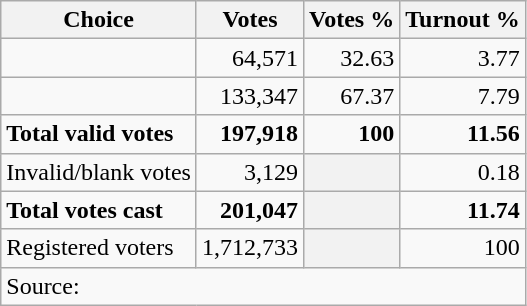<table class="wikitable" style="text-align:right;">
<tr>
<th>Choice</th>
<th>Votes</th>
<th>Votes %</th>
<th>Turnout %</th>
</tr>
<tr>
<td></td>
<td>64,571</td>
<td>32.63</td>
<td>3.77</td>
</tr>
<tr>
<td></td>
<td>133,347</td>
<td> 67.37</td>
<td>7.79</td>
</tr>
<tr style="font-weight:bold;">
<td style="text-align:left;">Total valid votes</td>
<td>197,918</td>
<td>100</td>
<td>11.56</td>
</tr>
<tr>
<td style="text-align:left;">Invalid/blank votes</td>
<td>3,129</td>
<td style="background-color:#F2F2F2;"></td>
<td>0.18</td>
</tr>
<tr style="font-weight:bold;">
<td style="text-align:left;">Total votes cast</td>
<td>201,047</td>
<td style="background-color:#F2F2F2;"></td>
<td> 11.74</td>
</tr>
<tr>
<td style="text-align:left;">Registered voters</td>
<td>1,712,733</td>
<td style="background-color:#F2F2F2;"></td>
<td>100</td>
</tr>
<tr>
<td style="text-align:left;" colspan="4">Source: </td>
</tr>
</table>
